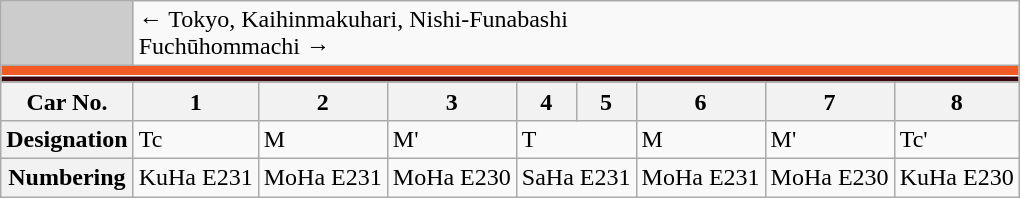<table class="wikitable">
<tr>
<td style="background-color:#ccc;"> </td>
<td colspan="8"><div>← Tokyo, Kaihinmakuhari, Nishi-Funabashi</div><div>Fuchūhommachi →</div></td>
</tr>
<tr style="line-height: 6px; background-color: #F15A22;">
<td colspan="9" style="padding:0; border:0;"> </td>
</tr>
<tr style="line-height: 1px; background-color: #FFFFFF;">
<td colspan="9" style="padding:0; border:0;"> </td>
</tr>
<tr style="line-height: 3px; background-color: #3C060F;">
<td colspan="9" style="padding:0; border:0;"> </td>
</tr>
<tr>
<th>Car No.</th>
<th>1</th>
<th>2</th>
<th>3</th>
<th>4</th>
<th>5</th>
<th>6</th>
<th>7</th>
<th>8</th>
</tr>
<tr>
<th>Designation</th>
<td>Tc</td>
<td>M</td>
<td>M'</td>
<td colspan="2">T</td>
<td>M</td>
<td>M'</td>
<td>Tc'</td>
</tr>
<tr>
<th>Numbering</th>
<td>KuHa E231</td>
<td>MoHa E231</td>
<td>MoHa E230</td>
<td colspan="2">SaHa E231</td>
<td>MoHa E231</td>
<td>MoHa E230</td>
<td>KuHa E230</td>
</tr>
</table>
